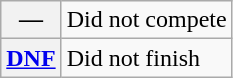<table class="wikitable">
<tr>
<th scope="row">—</th>
<td>Did not compete</td>
</tr>
<tr>
<th scope="row"><a href='#'>DNF</a></th>
<td>Did not finish</td>
</tr>
</table>
